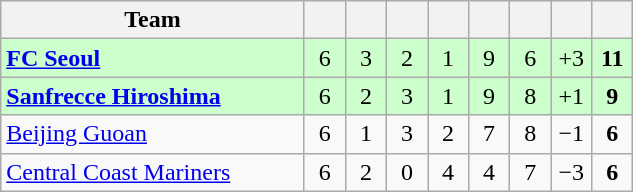<table class="wikitable" style="text-align:center;">
<tr>
<th width=195>Team</th>
<th width=20></th>
<th width=20></th>
<th width=20></th>
<th width=20></th>
<th width=20></th>
<th width=20></th>
<th width=20></th>
<th width=20></th>
</tr>
<tr bgcolor=#ccffcc>
<td align=left> <strong><a href='#'>FC Seoul</a></strong></td>
<td>6</td>
<td>3</td>
<td>2</td>
<td>1</td>
<td>9</td>
<td>6</td>
<td>+3</td>
<td><strong>11</strong></td>
</tr>
<tr bgcolor=#ccffcc>
<td align=left> <strong><a href='#'>Sanfrecce Hiroshima</a></strong></td>
<td>6</td>
<td>2</td>
<td>3</td>
<td>1</td>
<td>9</td>
<td>8</td>
<td>+1</td>
<td><strong>9</strong></td>
</tr>
<tr>
<td align=left> <a href='#'>Beijing Guoan</a></td>
<td>6</td>
<td>1</td>
<td>3</td>
<td>2</td>
<td>7</td>
<td>8</td>
<td>−1</td>
<td><strong>6</strong></td>
</tr>
<tr>
<td align=left> <a href='#'>Central Coast Mariners</a></td>
<td>6</td>
<td>2</td>
<td>0</td>
<td>4</td>
<td>4</td>
<td>7</td>
<td>−3</td>
<td><strong>6</strong></td>
</tr>
</table>
